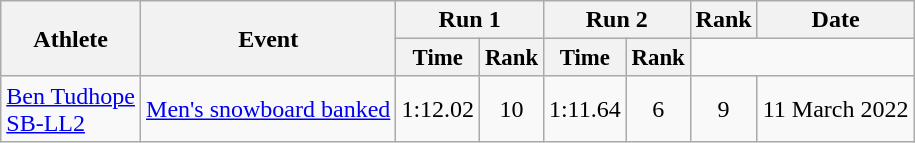<table class="wikitable">
<tr>
<th rowspan="2">Athlete</th>
<th rowspan="2">Event</th>
<th colspan=2>Run 1</th>
<th colspan=2>Run 2</th>
<th>Rank</th>
<th>Date</th>
</tr>
<tr style="font-size:95%">
<th>Time</th>
<th>Rank</th>
<th>Time</th>
<th>Rank</th>
</tr>
<tr style="text-align:center;">
<td align="left"><a href='#'>Ben Tudhope</a> <br> <a href='#'>SB-LL2</a></td>
<td style="text-align:left;" rowspan="3"><a href='#'>Men's snowboard banked</a></td>
<td>1:12.02</td>
<td>10</td>
<td>1:11.64</td>
<td>6</td>
<td>9</td>
<td>11 March 2022</td>
</tr>
</table>
